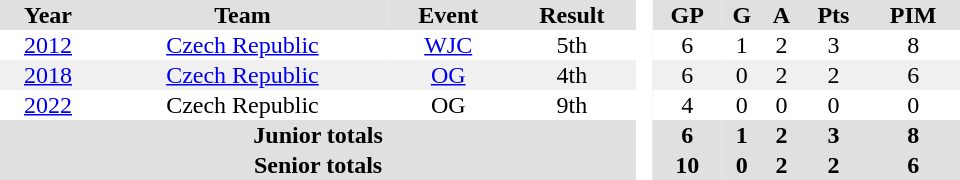<table border="0" cellpadding="1" cellspacing="0" style="text-align:center; width:40em">
<tr ALIGN="center" bgcolor="#e0e0e0">
<th>Year</th>
<th>Team</th>
<th>Event</th>
<th>Result</th>
<th rowspan="99" bgcolor="#ffffff"> </th>
<th>GP</th>
<th>G</th>
<th>A</th>
<th>Pts</th>
<th>PIM</th>
</tr>
<tr>
<td><a href='#'>2012</a></td>
<td><a href='#'>Czech Republic</a></td>
<td><a href='#'>WJC</a></td>
<td>5th</td>
<td>6</td>
<td>1</td>
<td>2</td>
<td>3</td>
<td>8</td>
</tr>
<tr bgcolor="#f0f0f0">
<td><a href='#'>2018</a></td>
<td><a href='#'>Czech Republic</a></td>
<td><a href='#'>OG</a></td>
<td>4th</td>
<td>6</td>
<td>0</td>
<td>2</td>
<td>2</td>
<td>6</td>
</tr>
<tr>
<td><a href='#'>2022</a></td>
<td>Czech Republic</td>
<td>OG</td>
<td>9th</td>
<td>4</td>
<td>0</td>
<td>0</td>
<td>0</td>
<td>0</td>
</tr>
<tr bgcolor="#e0e0e0">
<th colspan="4">Junior totals</th>
<th>6</th>
<th>1</th>
<th>2</th>
<th>3</th>
<th>8</th>
</tr>
<tr bgcolor="#e0e0e0">
<th colspan="4">Senior totals</th>
<th>10</th>
<th>0</th>
<th>2</th>
<th>2</th>
<th>6</th>
</tr>
</table>
